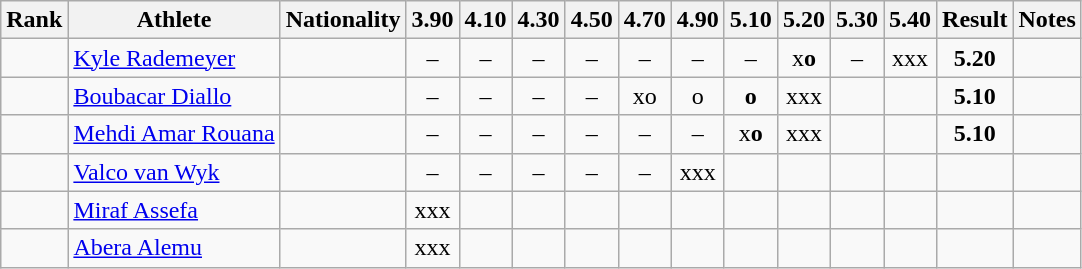<table class="wikitable sortable" style="text-align:center">
<tr>
<th>Rank</th>
<th>Athlete</th>
<th>Nationality</th>
<th>3.90</th>
<th>4.10</th>
<th>4.30</th>
<th>4.50</th>
<th>4.70</th>
<th>4.90</th>
<th>5.10</th>
<th>5.20</th>
<th>5.30</th>
<th>5.40</th>
<th>Result</th>
<th>Notes</th>
</tr>
<tr>
<td></td>
<td align="left"><a href='#'>Kyle Rademeyer</a></td>
<td align=left></td>
<td>–</td>
<td>–</td>
<td>–</td>
<td>–</td>
<td>–</td>
<td>–</td>
<td>–</td>
<td>x<strong>o</strong></td>
<td>–</td>
<td>xxx</td>
<td><strong>5.20</strong></td>
<td></td>
</tr>
<tr>
<td></td>
<td align="left"><a href='#'>Boubacar Diallo</a></td>
<td align=left></td>
<td>–</td>
<td>–</td>
<td>–</td>
<td>–</td>
<td>xo</td>
<td>o</td>
<td><strong>o</strong></td>
<td>xxx</td>
<td></td>
<td></td>
<td><strong>5.10</strong></td>
<td></td>
</tr>
<tr>
<td></td>
<td align="left"><a href='#'>Mehdi Amar Rouana</a></td>
<td align=left></td>
<td>–</td>
<td>–</td>
<td>–</td>
<td>–</td>
<td>–</td>
<td>–</td>
<td>x<strong>o</strong></td>
<td>xxx</td>
<td></td>
<td></td>
<td><strong>5.10</strong></td>
<td></td>
</tr>
<tr>
<td></td>
<td align="left"><a href='#'>Valco van Wyk</a></td>
<td align=left></td>
<td>–</td>
<td>–</td>
<td>–</td>
<td>–</td>
<td>–</td>
<td>xxx</td>
<td></td>
<td></td>
<td></td>
<td></td>
<td></td>
<td></td>
</tr>
<tr>
<td></td>
<td align="left"><a href='#'>Miraf Assefa</a></td>
<td align=left></td>
<td>xxx</td>
<td></td>
<td></td>
<td></td>
<td></td>
<td></td>
<td></td>
<td></td>
<td></td>
<td></td>
<td></td>
<td></td>
</tr>
<tr>
<td></td>
<td align="left"><a href='#'>Abera Alemu</a></td>
<td align=left></td>
<td>xxx</td>
<td></td>
<td></td>
<td></td>
<td></td>
<td></td>
<td></td>
<td></td>
<td></td>
<td></td>
<td></td>
<td></td>
</tr>
</table>
